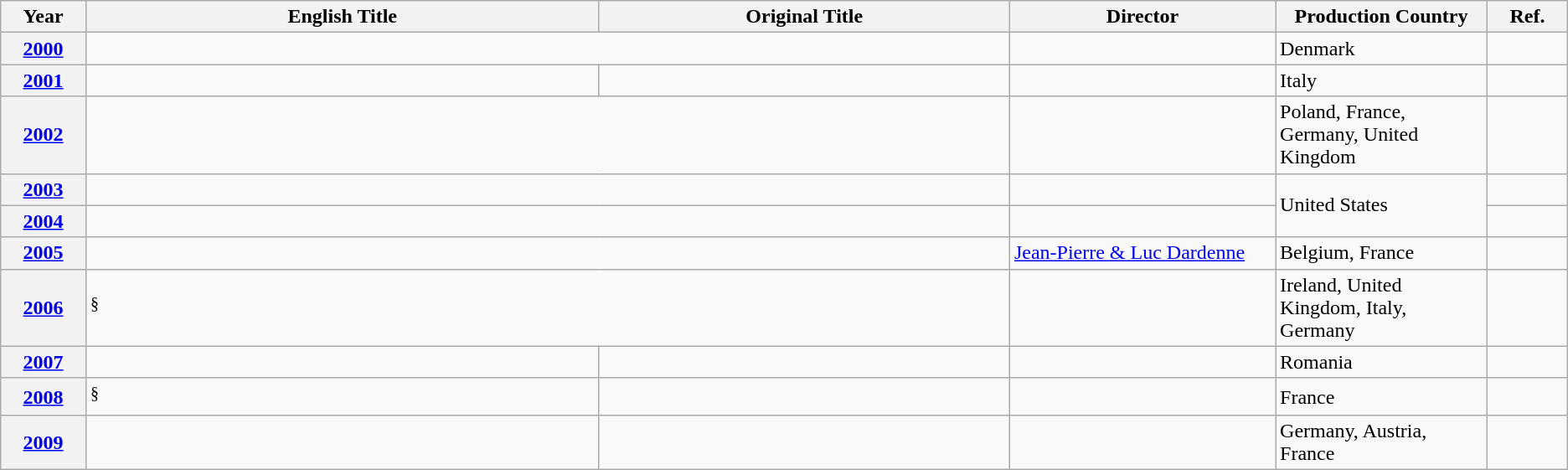<table class="wikitable unsortable">
<tr>
<th scope="col" style="width:1%;">Year</th>
<th scope="col" style="width:10%;">English Title</th>
<th scope="col" style="width:8%;">Original Title</th>
<th scope="col" style="width:5%;">Director</th>
<th scope="col" style="width:3%;">Production Country</th>
<th scope="col" style="width:1%;" class="unsortable">Ref.</th>
</tr>
<tr>
<th style="text-align:center;"><a href='#'>2000</a></th>
<td colspan="2"></td>
<td></td>
<td>Denmark</td>
<td style="text-align:center;"></td>
</tr>
<tr>
<th style="text-align:center;"><a href='#'>2001</a></th>
<td></td>
<td></td>
<td></td>
<td>Italy</td>
<td style="text-align:center;"></td>
</tr>
<tr>
<th style="text-align:center;"><a href='#'>2002</a></th>
<td colspan="2"></td>
<td></td>
<td>Poland, France, Germany, United Kingdom</td>
<td style="text-align:center;"></td>
</tr>
<tr>
<th style="text-align:center;"><a href='#'>2003</a></th>
<td colspan="2"></td>
<td></td>
<td rowspan="2">United States</td>
<td style="text-align:center;"></td>
</tr>
<tr>
<th style="text-align:center;"><a href='#'>2004</a></th>
<td colspan="2"></td>
<td></td>
<td style="text-align:center;"></td>
</tr>
<tr>
<th style="text-align:center;"><a href='#'>2005</a></th>
<td colspan="2"></td>
<td><a href='#'>Jean-Pierre & Luc Dardenne</a></td>
<td>Belgium, France</td>
<td style="text-align:center;"></td>
</tr>
<tr>
<th style="text-align:center;"><a href='#'>2006</a></th>
<td colspan="2"> <sup>§</sup></td>
<td></td>
<td>Ireland, United Kingdom, Italy, Germany</td>
<td style="text-align:center;"></td>
</tr>
<tr>
<th style="text-align:center;"><a href='#'>2007</a></th>
<td></td>
<td></td>
<td></td>
<td>Romania</td>
<td style="text-align:center;"></td>
</tr>
<tr>
<th style="text-align:center;"><a href='#'>2008</a></th>
<td> <sup>§</sup></td>
<td></td>
<td></td>
<td>France</td>
<td style="text-align:center;"></td>
</tr>
<tr>
<th style="text-align:center;"><a href='#'>2009</a></th>
<td></td>
<td></td>
<td></td>
<td>Germany, Austria, France</td>
<td style="text-align:center;"></td>
</tr>
</table>
